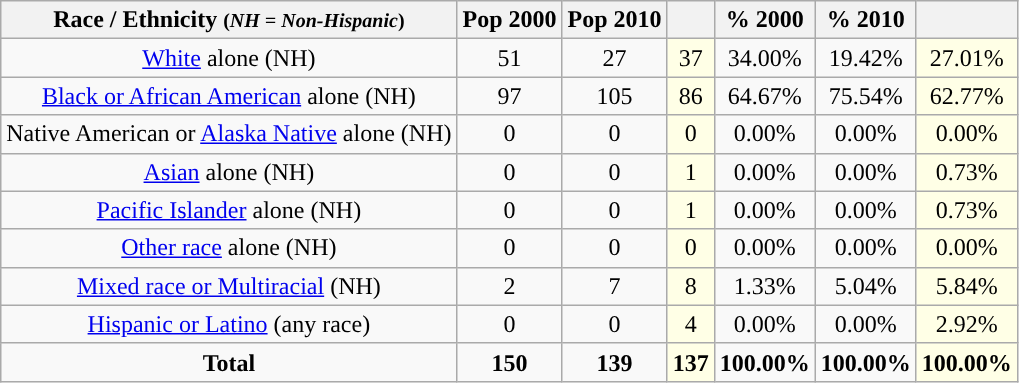<table class="wikitable"  style="text-align:center;">
<tr>
<th>Race / Ethnicity <small>(<em>NH = Non-Hispanic</em>)</small></th>
<th>Pop 2000</th>
<th>Pop 2010</th>
<th></th>
<th>% 2000</th>
<th>% 2010</th>
<th></th>
</tr>
<tr>
<td><a href='#'>White</a> alone (NH)</td>
<td>51</td>
<td>27</td>
<td style='background: #ffffe6;'>37</td>
<td>34.00%</td>
<td>19.42%</td>
<td style='background: #ffffe6;'>27.01%</td>
</tr>
<tr>
<td><a href='#'>Black or African American</a> alone (NH)</td>
<td>97</td>
<td>105</td>
<td style='background: #ffffe6;'>86</td>
<td>64.67%</td>
<td>75.54%</td>
<td style='background: #ffffe6;'>62.77%</td>
</tr>
<tr>
<td>Native American or <a href='#'>Alaska Native</a> alone (NH)</td>
<td>0</td>
<td>0</td>
<td style='background: #ffffe6;'>0</td>
<td>0.00%</td>
<td>0.00%</td>
<td style='background: #ffffe6;'>0.00%</td>
</tr>
<tr>
<td><a href='#'>Asian</a> alone (NH)</td>
<td>0</td>
<td>0</td>
<td style='background: #ffffe6;'>1</td>
<td>0.00%</td>
<td>0.00%</td>
<td style='background: #ffffe6;'>0.73%</td>
</tr>
<tr>
<td><a href='#'>Pacific Islander</a> alone (NH)</td>
<td>0</td>
<td>0</td>
<td style='background: #ffffe6;'>1</td>
<td>0.00%</td>
<td>0.00%</td>
<td style='background: #ffffe6;'>0.73%</td>
</tr>
<tr>
<td><a href='#'>Other race</a> alone (NH)</td>
<td>0</td>
<td>0</td>
<td style='background: #ffffe6;'>0</td>
<td>0.00%</td>
<td>0.00%</td>
<td style='background: #ffffe6;'>0.00%</td>
</tr>
<tr>
<td><a href='#'>Mixed race or Multiracial</a> (NH)</td>
<td>2</td>
<td>7</td>
<td style='background: #ffffe6;'>8</td>
<td>1.33%</td>
<td>5.04%</td>
<td style='background: #ffffe6;'>5.84%</td>
</tr>
<tr>
<td><a href='#'>Hispanic or Latino</a> (any race)</td>
<td>0</td>
<td>0</td>
<td style='background: #ffffe6;'>4</td>
<td>0.00%</td>
<td>0.00%</td>
<td style='background: #ffffe6;'>2.92%</td>
</tr>
<tr>
<td><strong>Total</strong></td>
<td><strong>150</strong></td>
<td><strong>139</strong></td>
<td style='background: #ffffe6;'><strong>137</strong></td>
<td><strong>100.00%</strong></td>
<td><strong>100.00%</strong></td>
<td style='background: #ffffe6;'><strong>100.00%</strong></td>
</tr>
</table>
